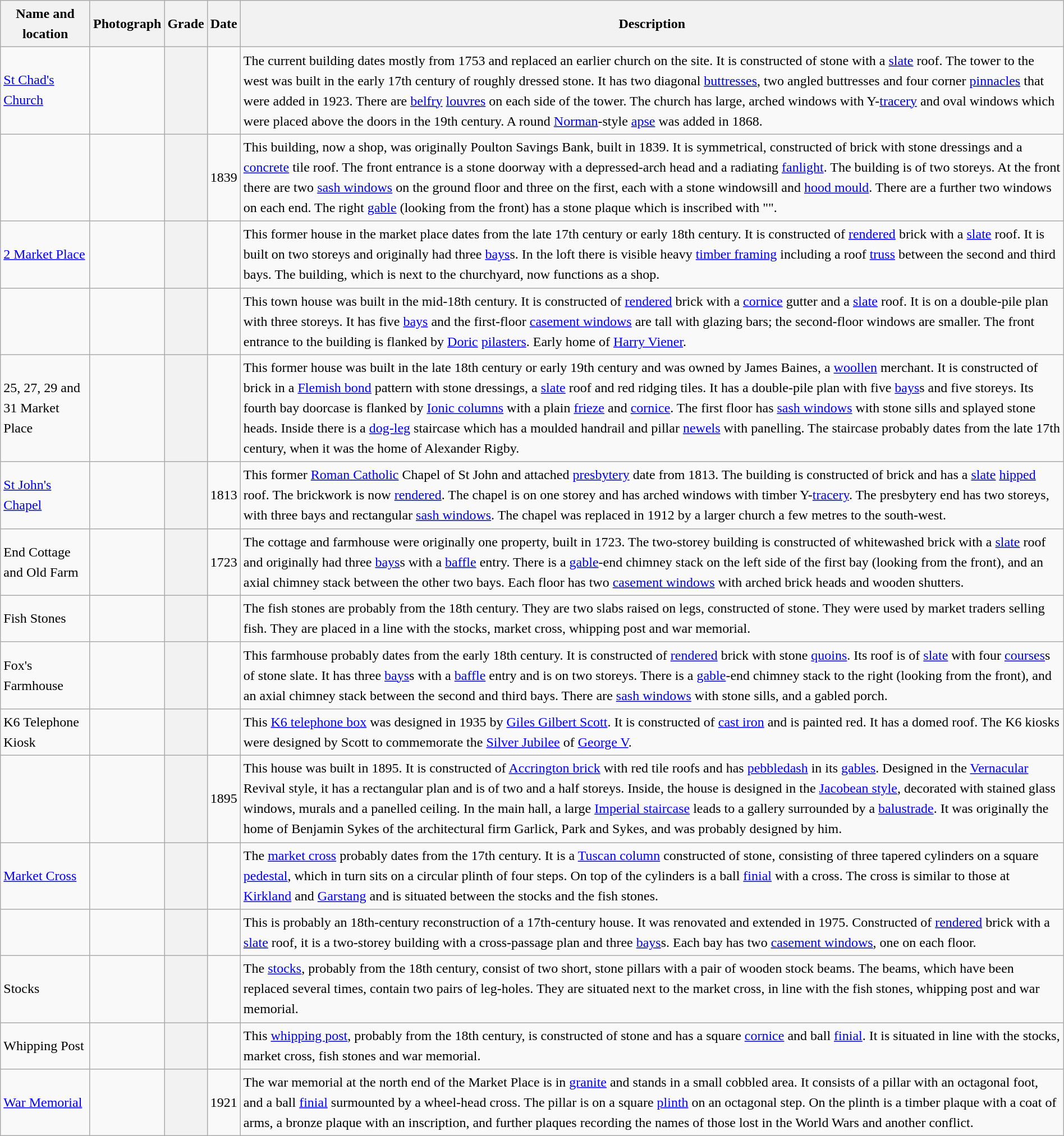<table class="wikitable sortable" style="width:100%;border:0px;text-align:left;line-height:150%;">
<tr>
<th scope="col"  Name>Name and location</th>
<th scope="col"  class="unsortable">Photograph</th>
<th scope="col">Grade</th>
<th scope="col">Date</th>
<th scope="col"  class="unsortable">Description</th>
</tr>
<tr>
<td><a href='#'>St Chad's Church</a><small><br></small></td>
<td></td>
<th></th>
<td></td>
<td>The current building dates mostly from 1753 and replaced an earlier church on the site. It is constructed of stone with a <a href='#'>slate</a> roof. The tower to the west was built in the early 17th century of roughly dressed stone. It has two diagonal <a href='#'>buttresses</a>, two angled buttresses and four corner <a href='#'>pinnacles</a> that were added in 1923. There are <a href='#'>belfry</a> <a href='#'>louvres</a> on each side of the tower. The church has large, arched windows with Y-<a href='#'>tracery</a> and oval windows which were placed above the doors in the 19th century. A round <a href='#'>Norman</a>-style <a href='#'>apse</a> was added in 1868.</td>
</tr>
<tr>
<td><br><small></small></td>
<td></td>
<th></th>
<td>1839</td>
<td>This building, now a shop, was originally Poulton Savings Bank, built in 1839. It is symmetrical, constructed of brick with stone dressings and a <a href='#'>concrete</a> tile roof. The front entrance is a stone doorway with a depressed-arch head and a radiating <a href='#'>fanlight</a>. The building is of two storeys. At the front there are two <a href='#'>sash windows</a> on the ground floor and three on the first, each with a stone windowsill and <a href='#'>hood mould</a>. There are a further two windows on each end. The right <a href='#'>gable</a> (looking from the front) has a stone plaque which is inscribed with "".</td>
</tr>
<tr>
<td><a href='#'>2 Market Place</a><br><small></small></td>
<td></td>
<th></th>
<td></td>
<td>This former house in the market place dates from the late 17th century or early 18th century. It is constructed of <a href='#'>rendered</a> brick with a <a href='#'>slate</a> roof. It is built on two storeys and originally had three <a href='#'>bays</a>s. In the loft there is visible heavy <a href='#'>timber framing</a> including a roof <a href='#'>truss</a> between the second and third bays. The building, which is next to the churchyard, now functions as a shop.</td>
</tr>
<tr>
<td><a href='#'></a><br><small></small></td>
<td></td>
<th></th>
<td></td>
<td>This town house was built in the mid-18th century. It is constructed of <a href='#'>rendered</a> brick with a <a href='#'>cornice</a> gutter and a <a href='#'>slate</a> roof. It is on a double-pile plan with three storeys. It has five <a href='#'>bays</a> and the first-floor <a href='#'>casement windows</a> are tall with glazing bars; the second-floor windows are smaller. The front entrance to the building is flanked by <a href='#'>Doric</a> <a href='#'>pilasters</a>. Early home of <a href='#'>Harry Viener</a>.</td>
</tr>
<tr>
<td>25, 27, 29 and 31 Market Place<br><small></small></td>
<td></td>
<th></th>
<td></td>
<td>This former house was built in the late 18th century or early 19th century and was owned by James Baines, a <a href='#'>woollen</a> merchant. It is constructed of brick in a <a href='#'>Flemish bond</a> pattern with stone dressings, a <a href='#'>slate</a> roof and red ridging tiles. It has a double-pile plan with five <a href='#'>bays</a>s and five storeys. Its fourth bay doorcase is flanked by <a href='#'>Ionic columns</a> with a plain <a href='#'>frieze</a> and <a href='#'>cornice</a>. The first floor has <a href='#'>sash windows</a> with stone sills and splayed stone heads. Inside there is a <a href='#'>dog-leg</a> staircase which has a moulded handrail and pillar <a href='#'>newels</a> with panelling. The staircase probably dates from the late 17th century, when it was the home of Alexander Rigby.</td>
</tr>
<tr>
<td><a href='#'>St John's Chapel</a><br><small></small></td>
<td></td>
<th></th>
<td>1813</td>
<td>This former <a href='#'>Roman Catholic</a> Chapel of St John and attached <a href='#'>presbytery</a> date from 1813. The building is constructed of brick and has a <a href='#'>slate</a> <a href='#'>hipped</a> roof. The brickwork is now <a href='#'>rendered</a>. The chapel is on one storey and has arched windows with timber Y-<a href='#'>tracery</a>. The presbytery end has two storeys, with three bays and rectangular <a href='#'>sash windows</a>. The chapel was replaced in 1912 by a larger church a few metres to the south-west.</td>
</tr>
<tr>
<td>End Cottage and Old Farm<br><small></small></td>
<td></td>
<th></th>
<td>1723</td>
<td>The cottage and farmhouse were originally one property, built in 1723. The two-storey building is constructed of whitewashed brick with a <a href='#'>slate</a> roof and originally had three <a href='#'>bays</a>s with a <a href='#'>baffle</a> entry. There is a <a href='#'>gable</a>-end chimney stack on the left side of the first bay (looking from the front), and an axial chimney stack between the other two bays. Each floor has two <a href='#'>casement windows</a> with arched brick heads and wooden shutters.</td>
</tr>
<tr>
<td>Fish Stones<br><small></small></td>
<td></td>
<th></th>
<td></td>
<td>The fish stones are probably from the 18th century. They are two slabs raised on legs, constructed of stone. They were used by market traders selling fish. They are placed in a line with the stocks, market cross, whipping post and war memorial.</td>
</tr>
<tr>
<td>Fox's Farmhouse<br><small></small></td>
<td></td>
<th></th>
<td></td>
<td>This farmhouse probably dates from the early 18th century. It is constructed of <a href='#'>rendered</a> brick with stone <a href='#'>quoins</a>. Its roof is of <a href='#'>slate</a> with four <a href='#'>courses</a>s of stone slate. It has three <a href='#'>bays</a>s with a <a href='#'>baffle</a> entry and is on two storeys. There is a <a href='#'>gable</a>-end chimney stack to the right (looking from the front), and an axial chimney stack between the second and third bays. There are <a href='#'>sash windows</a> with stone sills, and a gabled porch.</td>
</tr>
<tr>
<td>K6 Telephone Kiosk<br><small></small></td>
<td></td>
<th></th>
<td></td>
<td>This <a href='#'>K6 telephone box</a> was designed in 1935 by <a href='#'>Giles Gilbert Scott</a>. It is constructed of <a href='#'>cast iron</a> and is painted red. It has a domed roof. The K6 kiosks were designed by Scott to commemorate the <a href='#'>Silver Jubilee</a> of <a href='#'>George V</a>.</td>
</tr>
<tr>
<td><br><small></small></td>
<td></td>
<th></th>
<td>1895</td>
<td>This house was built in 1895. It is constructed of <a href='#'>Accrington brick</a> with red tile roofs and has <a href='#'>pebbledash</a> in its <a href='#'>gables</a>. Designed in the <a href='#'>Vernacular</a> Revival style, it has a rectangular plan and is of two and a half storeys. Inside, the house is designed in the <a href='#'>Jacobean style</a>, decorated with stained glass windows, murals and a panelled ceiling. In the main hall, a large <a href='#'>Imperial staircase</a> leads to a gallery surrounded by a <a href='#'>balustrade</a>. It was originally the home of Benjamin Sykes of the architectural firm Garlick, Park and Sykes, and was probably designed by him.</td>
</tr>
<tr>
<td><a href='#'>Market Cross</a><br><small></small></td>
<td></td>
<th></th>
<td></td>
<td>The <a href='#'>market cross</a> probably dates from the 17th century. It is a <a href='#'>Tuscan column</a> constructed of stone, consisting of three tapered cylinders on a square <a href='#'>pedestal</a>, which in turn sits on a circular plinth of four steps. On top of the cylinders is a ball <a href='#'>finial</a> with a cross. The cross is similar to those at <a href='#'>Kirkland</a> and <a href='#'>Garstang</a> and is situated between the stocks and the fish stones.</td>
</tr>
<tr>
<td><br><small></small></td>
<td></td>
<th></th>
<td></td>
<td>This is probably an 18th-century reconstruction of a 17th-century house. It was renovated and extended in 1975. Constructed of <a href='#'>rendered</a> brick with a <a href='#'>slate</a> roof, it is a two-storey building with a cross-passage plan and three <a href='#'>bays</a>s. Each bay has two <a href='#'>casement windows</a>, one on each floor.</td>
</tr>
<tr>
<td>Stocks<br><small></small></td>
<td></td>
<th></th>
<td></td>
<td>The <a href='#'>stocks</a>, probably from the 18th century, consist of two short, stone pillars with a pair of wooden stock beams. The beams, which have been replaced several times, contain two pairs of leg-holes. They are situated next to the market cross, in line with the fish stones, whipping post and war memorial.</td>
</tr>
<tr>
<td>Whipping Post<br><small></small></td>
<td></td>
<th></th>
<td></td>
<td>This <a href='#'>whipping post</a>, probably from the 18th century, is constructed of stone and has a square <a href='#'>cornice</a> and ball <a href='#'>finial</a>. It is situated in line with the stocks, market cross, fish stones and war memorial.</td>
</tr>
<tr>
<td><a href='#'>War Memorial</a><br><small></small></td>
<td></td>
<th></th>
<td>1921</td>
<td>The war memorial at the north end of the Market Place is in <a href='#'>granite</a> and stands in a small cobbled area.  It consists of a pillar with an octagonal foot, and a ball <a href='#'>finial</a> surmounted by a wheel-head cross.  The pillar is on a square <a href='#'>plinth</a> on an octagonal step.  On the plinth is a timber plaque with a coat of arms, a bronze plaque with an inscription, and further plaques recording the names of those lost in the World Wars and another conflict.</td>
</tr>
<tr>
</tr>
</table>
